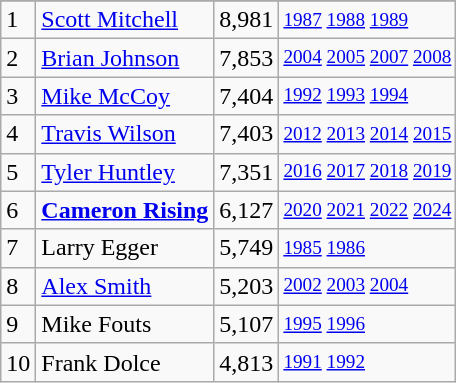<table class="wikitable">
<tr>
</tr>
<tr>
<td>1</td>
<td><a href='#'>Scott Mitchell</a></td>
<td>8,981</td>
<td style="font-size:80%;"><a href='#'>1987</a> <a href='#'>1988</a> <a href='#'>1989</a></td>
</tr>
<tr>
<td>2</td>
<td><a href='#'>Brian Johnson</a></td>
<td>7,853</td>
<td style="font-size:80%;"><a href='#'>2004</a> <a href='#'>2005</a> <a href='#'>2007</a> <a href='#'>2008</a></td>
</tr>
<tr>
<td>3</td>
<td><a href='#'>Mike McCoy</a></td>
<td>7,404</td>
<td style="font-size:80%;"><a href='#'>1992</a> <a href='#'>1993</a> <a href='#'>1994</a></td>
</tr>
<tr>
<td>4</td>
<td><a href='#'>Travis Wilson</a></td>
<td>7,403</td>
<td style="font-size:80%;"><a href='#'>2012</a> <a href='#'>2013</a> <a href='#'>2014</a> <a href='#'>2015</a></td>
</tr>
<tr>
<td>5</td>
<td><a href='#'>Tyler Huntley</a></td>
<td>7,351</td>
<td style="font-size:80%;"><a href='#'>2016</a> <a href='#'>2017</a> <a href='#'>2018</a> <a href='#'>2019</a></td>
</tr>
<tr>
<td>6</td>
<td><strong><a href='#'>Cameron Rising</a></strong></td>
<td>6,127</td>
<td style="font-size:80%;"><a href='#'>2020</a> <a href='#'>2021</a> <a href='#'>2022</a> <a href='#'>2024</a></td>
</tr>
<tr>
<td>7</td>
<td>Larry Egger</td>
<td>5,749</td>
<td style="font-size:80%;"><a href='#'>1985</a> <a href='#'>1986</a></td>
</tr>
<tr>
<td>8</td>
<td><a href='#'>Alex Smith</a></td>
<td>5,203</td>
<td style="font-size:80%;"><a href='#'>2002</a> <a href='#'>2003</a> <a href='#'>2004</a></td>
</tr>
<tr>
<td>9</td>
<td>Mike Fouts</td>
<td>5,107</td>
<td style="font-size:80%;"><a href='#'>1995</a> <a href='#'>1996</a></td>
</tr>
<tr>
<td>10</td>
<td>Frank Dolce</td>
<td>4,813</td>
<td style="font-size:80%;"><a href='#'>1991</a> <a href='#'>1992</a></td>
</tr>
</table>
